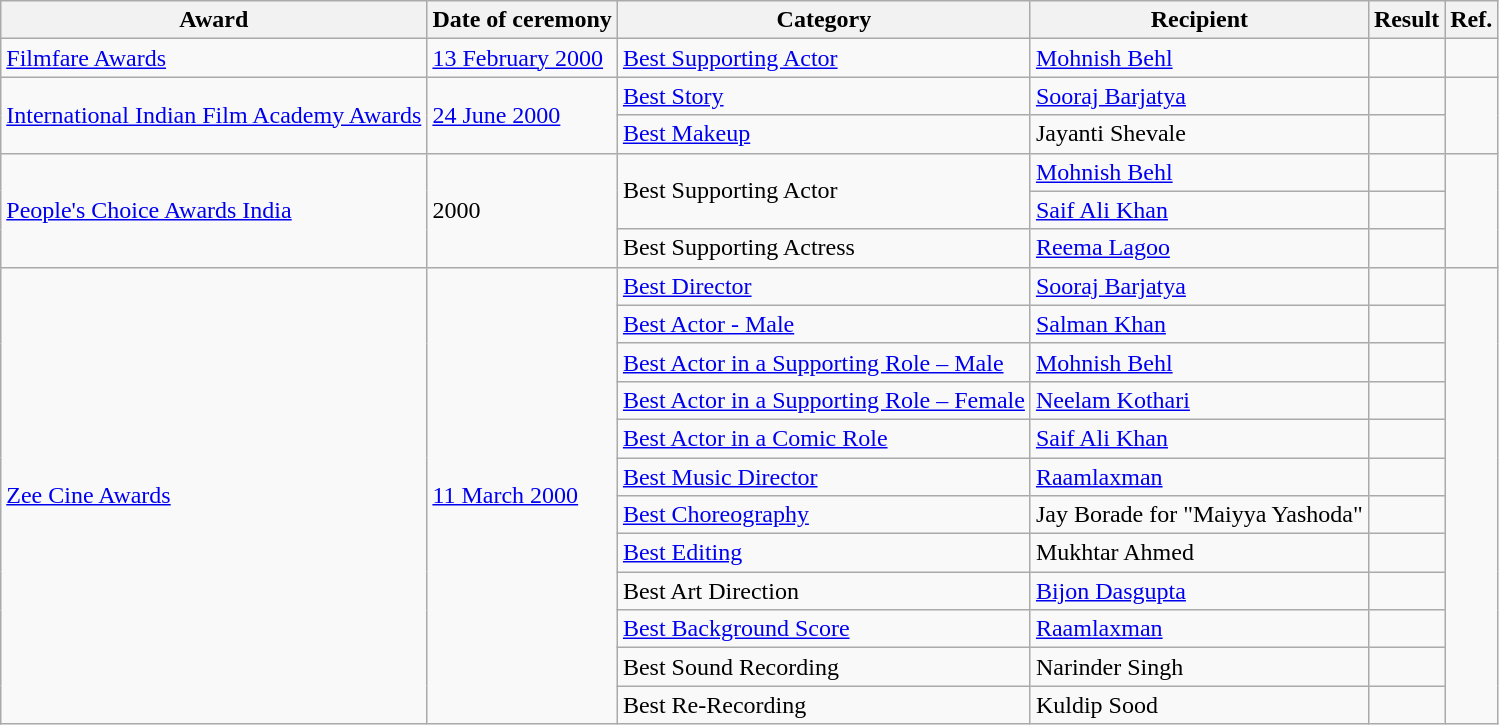<table class="wikitable plainrowheaders">
<tr>
<th>Award</th>
<th>Date of ceremony</th>
<th>Category</th>
<th>Recipient</th>
<th>Result</th>
<th>Ref.</th>
</tr>
<tr>
<td><a href='#'>Filmfare Awards</a></td>
<td><a href='#'>13 February 2000</a></td>
<td><a href='#'>Best Supporting Actor</a></td>
<td><a href='#'>Mohnish Behl</a></td>
<td></td>
<td></td>
</tr>
<tr>
<td rowspan="2"><a href='#'>International Indian Film Academy Awards</a></td>
<td rowspan="2"><a href='#'>24 June 2000</a></td>
<td><a href='#'>Best Story</a></td>
<td><a href='#'>Sooraj Barjatya</a></td>
<td></td>
<td rowspan="2"></td>
</tr>
<tr>
<td><a href='#'>Best Makeup</a></td>
<td>Jayanti Shevale</td>
<td></td>
</tr>
<tr>
<td rowspan="3"><a href='#'>People's Choice Awards India</a></td>
<td rowspan="3">2000</td>
<td rowspan="2">Best Supporting Actor</td>
<td><a href='#'>Mohnish Behl</a></td>
<td></td>
<td rowspan="3"></td>
</tr>
<tr>
<td><a href='#'>Saif Ali Khan</a></td>
<td></td>
</tr>
<tr>
<td>Best Supporting Actress</td>
<td><a href='#'>Reema Lagoo</a></td>
<td></td>
</tr>
<tr>
<td rowspan="12"><a href='#'>Zee Cine Awards</a></td>
<td rowspan="12"><a href='#'>11 March 2000</a></td>
<td><a href='#'>Best Director</a></td>
<td><a href='#'>Sooraj Barjatya</a></td>
<td></td>
<td rowspan="12"></td>
</tr>
<tr>
<td><a href='#'>Best Actor - Male</a></td>
<td><a href='#'>Salman Khan</a></td>
<td></td>
</tr>
<tr>
<td><a href='#'>Best Actor in a Supporting Role – Male</a></td>
<td><a href='#'>Mohnish Behl</a></td>
<td></td>
</tr>
<tr>
<td><a href='#'>Best Actor in a Supporting Role – Female</a></td>
<td><a href='#'>Neelam Kothari</a></td>
<td></td>
</tr>
<tr>
<td><a href='#'>Best Actor in a Comic Role</a></td>
<td><a href='#'>Saif Ali Khan</a></td>
<td></td>
</tr>
<tr>
<td><a href='#'>Best Music Director</a></td>
<td><a href='#'>Raamlaxman</a></td>
<td></td>
</tr>
<tr>
<td><a href='#'>Best Choreography</a></td>
<td>Jay Borade for "Maiyya Yashoda"</td>
<td></td>
</tr>
<tr>
<td><a href='#'>Best Editing</a></td>
<td>Mukhtar Ahmed</td>
<td></td>
</tr>
<tr>
<td>Best Art Direction</td>
<td><a href='#'>Bijon Dasgupta</a></td>
<td></td>
</tr>
<tr>
<td><a href='#'>Best Background Score</a></td>
<td><a href='#'>Raamlaxman</a></td>
<td></td>
</tr>
<tr>
<td>Best Sound Recording</td>
<td>Narinder Singh</td>
<td></td>
</tr>
<tr>
<td>Best Re-Recording</td>
<td>Kuldip Sood</td>
<td></td>
</tr>
</table>
